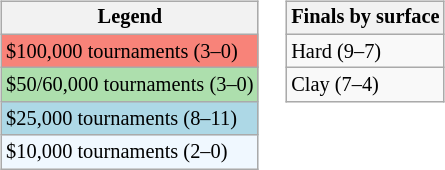<table>
<tr valign=top>
<td><br><table class="wikitable" style=font-size:85%>
<tr>
<th>Legend</th>
</tr>
<tr style="background:#f88379;">
<td>$100,000 tournaments (3–0)</td>
</tr>
<tr style=background:#addfad>
<td>$50/60,000 tournaments (3–0)</td>
</tr>
<tr style="background:lightblue;">
<td>$25,000 tournaments (8–11)</td>
</tr>
<tr style="background:#f0f8ff;">
<td>$10,000 tournaments (2–0)</td>
</tr>
</table>
</td>
<td><br><table class="wikitable" style=font-size:85%>
<tr>
<th>Finals by surface</th>
</tr>
<tr>
<td>Hard (9–7)</td>
</tr>
<tr>
<td>Clay (7–4)</td>
</tr>
</table>
</td>
</tr>
</table>
